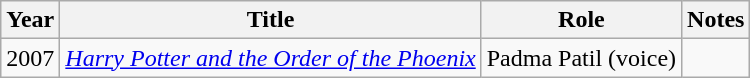<table class="wikitable sortable">
<tr>
<th>Year</th>
<th>Title</th>
<th>Role</th>
<th>Notes</th>
</tr>
<tr>
<td>2007</td>
<td><em><a href='#'>Harry Potter and the Order of the Phoenix</a></em></td>
<td>Padma Patil (voice)</td>
<td></td>
</tr>
</table>
